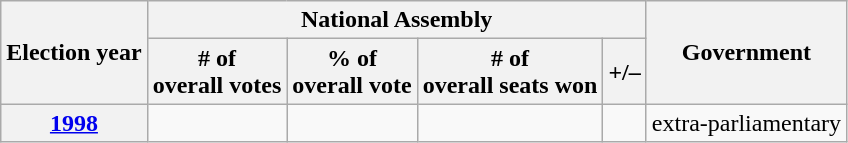<table class=wikitable>
<tr>
<th rowspan=2>Election year</th>
<th colspan=4>National Assembly</th>
<th rowspan=2>Government</th>
</tr>
<tr>
<th># of<br>overall votes</th>
<th>% of<br>overall vote</th>
<th># of<br>overall seats won</th>
<th>+/–</th>
</tr>
<tr>
<th><a href='#'>1998</a></th>
<td></td>
<td></td>
<td></td>
<td></td>
<td>extra-parliamentary</td>
</tr>
</table>
